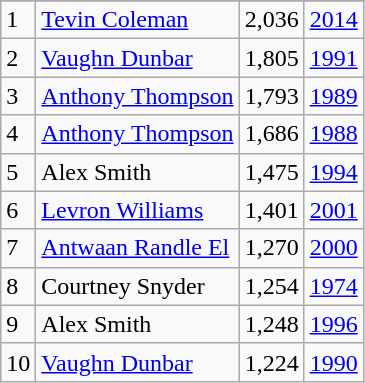<table class="wikitable">
<tr>
</tr>
<tr>
<td>1</td>
<td><a href='#'>Tevin Coleman</a></td>
<td>2,036</td>
<td><a href='#'>2014</a></td>
</tr>
<tr>
<td>2</td>
<td><a href='#'>Vaughn Dunbar</a></td>
<td>1,805</td>
<td><a href='#'>1991</a></td>
</tr>
<tr>
<td>3</td>
<td><a href='#'>Anthony Thompson</a></td>
<td>1,793</td>
<td><a href='#'>1989</a></td>
</tr>
<tr>
<td>4</td>
<td><a href='#'>Anthony Thompson</a></td>
<td>1,686</td>
<td><a href='#'>1988</a></td>
</tr>
<tr>
<td>5</td>
<td>Alex Smith</td>
<td>1,475</td>
<td><a href='#'>1994</a></td>
</tr>
<tr>
<td>6</td>
<td><a href='#'>Levron Williams</a></td>
<td>1,401</td>
<td><a href='#'>2001</a></td>
</tr>
<tr>
<td>7</td>
<td><a href='#'>Antwaan Randle El</a></td>
<td>1,270</td>
<td><a href='#'>2000</a></td>
</tr>
<tr>
<td>8</td>
<td>Courtney Snyder</td>
<td>1,254</td>
<td><a href='#'>1974</a></td>
</tr>
<tr>
<td>9</td>
<td>Alex Smith</td>
<td>1,248</td>
<td><a href='#'>1996</a></td>
</tr>
<tr>
<td>10</td>
<td><a href='#'>Vaughn Dunbar</a></td>
<td>1,224</td>
<td><a href='#'>1990</a></td>
</tr>
</table>
